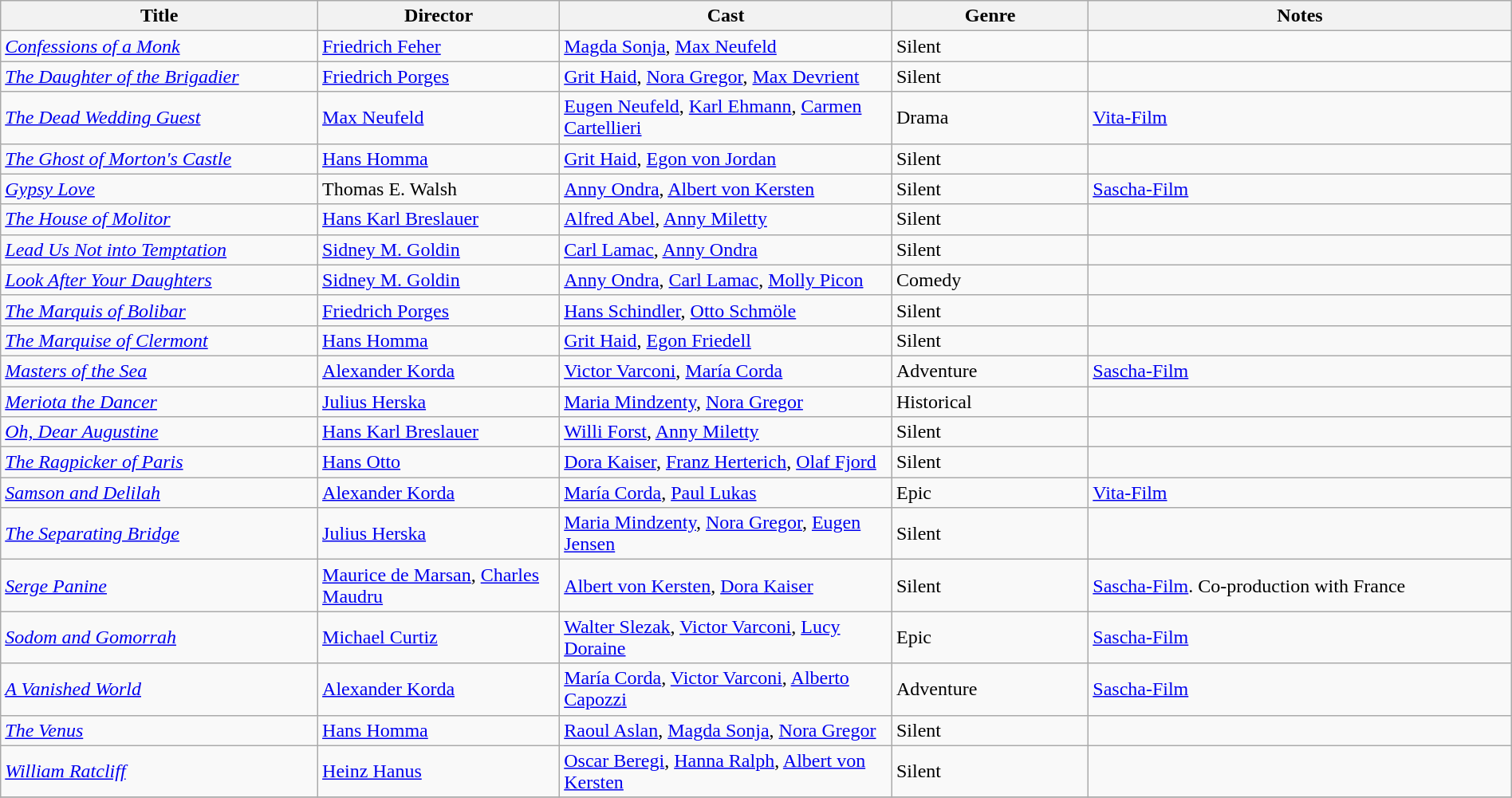<table class="wikitable" width= "100%">
<tr>
<th width=21%>Title</th>
<th width=16%>Director</th>
<th width=22%>Cast</th>
<th width=13%>Genre</th>
<th width=28%>Notes</th>
</tr>
<tr>
<td><em><a href='#'>Confessions of a Monk</a></em></td>
<td><a href='#'>Friedrich Feher</a></td>
<td><a href='#'>Magda Sonja</a>, <a href='#'>Max Neufeld</a></td>
<td>Silent</td>
<td></td>
</tr>
<tr>
<td><em><a href='#'>The Daughter of the Brigadier</a></em></td>
<td><a href='#'>Friedrich Porges</a></td>
<td><a href='#'>Grit Haid</a>, <a href='#'>Nora Gregor</a>, <a href='#'>Max Devrient</a></td>
<td>Silent</td>
<td></td>
</tr>
<tr>
<td><em><a href='#'>The Dead Wedding Guest</a></em></td>
<td><a href='#'>Max Neufeld</a></td>
<td><a href='#'>Eugen Neufeld</a>, <a href='#'>Karl Ehmann</a>, <a href='#'>Carmen Cartellieri</a></td>
<td>Drama</td>
<td><a href='#'>Vita-Film</a></td>
</tr>
<tr>
<td><em><a href='#'>The Ghost of Morton's Castle</a></em></td>
<td><a href='#'>Hans Homma</a></td>
<td><a href='#'>Grit Haid</a>, <a href='#'>Egon von Jordan</a></td>
<td>Silent</td>
<td></td>
</tr>
<tr>
<td><em><a href='#'>Gypsy Love</a></em></td>
<td>Thomas E. Walsh</td>
<td><a href='#'>Anny Ondra</a>, <a href='#'>Albert von Kersten</a></td>
<td>Silent</td>
<td><a href='#'>Sascha-Film</a></td>
</tr>
<tr>
<td><em><a href='#'>The House of Molitor</a></em></td>
<td><a href='#'>Hans Karl Breslauer</a></td>
<td><a href='#'>Alfred Abel</a>, <a href='#'>Anny Miletty</a></td>
<td>Silent</td>
<td></td>
</tr>
<tr>
<td><em><a href='#'>Lead Us Not into Temptation</a></em></td>
<td><a href='#'>Sidney M. Goldin</a></td>
<td><a href='#'>Carl Lamac</a>, <a href='#'>Anny Ondra</a></td>
<td>Silent</td>
<td></td>
</tr>
<tr>
<td><em><a href='#'>Look After Your Daughters</a></em></td>
<td><a href='#'>Sidney M. Goldin</a></td>
<td><a href='#'>Anny Ondra</a>, <a href='#'>Carl Lamac</a>, <a href='#'>Molly Picon</a></td>
<td>Comedy</td>
<td></td>
</tr>
<tr>
<td><em><a href='#'>The Marquis of Bolibar</a></em></td>
<td><a href='#'>Friedrich Porges</a></td>
<td><a href='#'>Hans Schindler</a>, <a href='#'>Otto Schmöle</a></td>
<td>Silent</td>
<td></td>
</tr>
<tr>
<td><em><a href='#'>The Marquise of Clermont</a></em></td>
<td><a href='#'>Hans Homma</a></td>
<td><a href='#'>Grit Haid</a>, <a href='#'>Egon Friedell</a></td>
<td>Silent</td>
<td></td>
</tr>
<tr>
<td><em><a href='#'>Masters of the Sea</a></em></td>
<td><a href='#'>Alexander Korda</a></td>
<td><a href='#'>Victor Varconi</a>, <a href='#'>María Corda</a></td>
<td>Adventure</td>
<td><a href='#'>Sascha-Film</a></td>
</tr>
<tr>
<td><em><a href='#'>Meriota the Dancer</a></em></td>
<td><a href='#'>Julius Herska</a></td>
<td><a href='#'>Maria Mindzenty</a>, <a href='#'>Nora Gregor</a></td>
<td>Historical</td>
<td></td>
</tr>
<tr>
<td><em><a href='#'>Oh, Dear Augustine</a></em></td>
<td><a href='#'>Hans Karl Breslauer</a></td>
<td><a href='#'>Willi Forst</a>, <a href='#'>Anny Miletty</a></td>
<td>Silent</td>
<td></td>
</tr>
<tr>
<td><em><a href='#'>The Ragpicker of Paris</a></em></td>
<td><a href='#'>Hans Otto</a></td>
<td><a href='#'>Dora Kaiser</a>, <a href='#'>Franz Herterich</a>, <a href='#'>Olaf Fjord</a></td>
<td>Silent</td>
<td></td>
</tr>
<tr>
<td><em><a href='#'>Samson and Delilah</a></em></td>
<td><a href='#'>Alexander Korda</a></td>
<td><a href='#'>María Corda</a>, <a href='#'>Paul Lukas</a></td>
<td>Epic</td>
<td><a href='#'>Vita-Film</a></td>
</tr>
<tr>
<td><em><a href='#'>The Separating Bridge</a></em></td>
<td><a href='#'>Julius Herska</a></td>
<td><a href='#'>Maria Mindzenty</a>, <a href='#'>Nora Gregor</a>, <a href='#'>Eugen Jensen</a></td>
<td>Silent</td>
<td></td>
</tr>
<tr>
<td><em><a href='#'>Serge Panine</a></em></td>
<td><a href='#'>Maurice de Marsan</a>, <a href='#'>Charles Maudru</a></td>
<td><a href='#'>Albert von Kersten</a>, <a href='#'>Dora Kaiser</a></td>
<td>Silent</td>
<td><a href='#'>Sascha-Film</a>. Co-production with France</td>
</tr>
<tr>
<td><em><a href='#'>Sodom and Gomorrah</a></em></td>
<td><a href='#'>Michael Curtiz</a></td>
<td><a href='#'>Walter Slezak</a>, <a href='#'>Victor Varconi</a>, <a href='#'>Lucy Doraine</a></td>
<td>Epic</td>
<td><a href='#'>Sascha-Film</a></td>
</tr>
<tr>
<td><em><a href='#'>A Vanished World</a></em></td>
<td><a href='#'>Alexander Korda</a></td>
<td><a href='#'>María Corda</a>, <a href='#'>Victor Varconi</a>, <a href='#'>Alberto Capozzi</a></td>
<td>Adventure</td>
<td><a href='#'>Sascha-Film</a></td>
</tr>
<tr>
<td><em><a href='#'>The Venus</a></em></td>
<td><a href='#'>Hans Homma</a></td>
<td><a href='#'>Raoul Aslan</a>, <a href='#'>Magda Sonja</a>, <a href='#'>Nora Gregor</a></td>
<td>Silent</td>
<td></td>
</tr>
<tr>
<td><em><a href='#'>William Ratcliff</a></em></td>
<td><a href='#'>Heinz Hanus</a></td>
<td><a href='#'>Oscar Beregi</a>, <a href='#'>Hanna Ralph</a>, <a href='#'>Albert von Kersten</a></td>
<td>Silent</td>
<td></td>
</tr>
<tr>
</tr>
</table>
